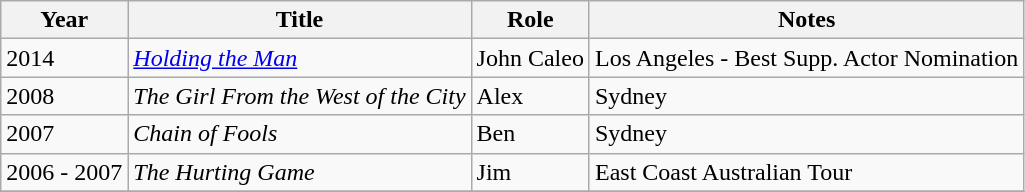<table class="wikitable">
<tr>
<th>Year</th>
<th>Title</th>
<th>Role</th>
<th>Notes</th>
</tr>
<tr>
<td>2014</td>
<td><em><a href='#'>Holding the Man</a></em></td>
<td>John Caleo</td>
<td>Los Angeles - Best Supp. Actor Nomination</td>
</tr>
<tr>
<td>2008</td>
<td><em>The Girl From the West of the City</em></td>
<td>Alex</td>
<td>Sydney</td>
</tr>
<tr>
<td>2007</td>
<td><em>Chain of Fools</em></td>
<td>Ben</td>
<td>Sydney</td>
</tr>
<tr>
<td>2006 - 2007</td>
<td><em>The Hurting Game</em></td>
<td>Jim</td>
<td>East Coast Australian Tour</td>
</tr>
<tr>
</tr>
</table>
